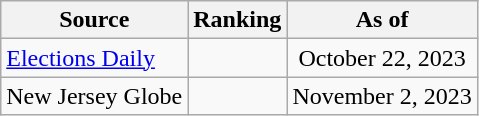<table class="wikitable" style="text-align:center">
<tr>
<th>Source</th>
<th>Ranking</th>
<th>As of</th>
</tr>
<tr>
<td align=left><a href='#'>Elections Daily</a></td>
<td></td>
<td>October 22, 2023</td>
</tr>
<tr>
<td align=left>New Jersey Globe</td>
<td></td>
<td>November 2, 2023</td>
</tr>
</table>
